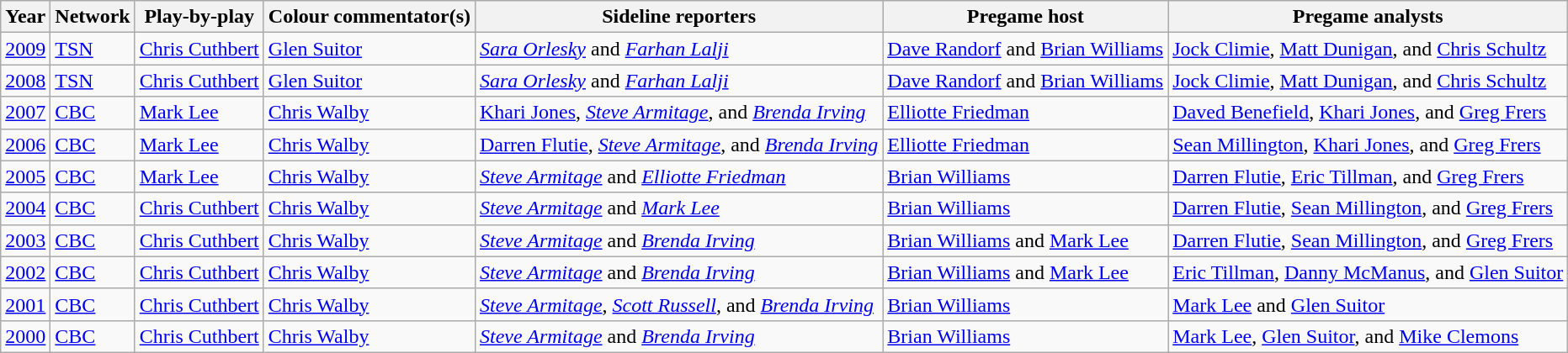<table class="wikitable">
<tr>
<th><strong>Year</strong></th>
<th><strong>Network</strong></th>
<th><strong>Play-by-play</strong></th>
<th><strong>Colour commentator(s)</strong></th>
<th><strong>Sideline reporters</strong></th>
<th><strong>Pregame host</strong></th>
<th><strong>Pregame analysts</strong></th>
</tr>
<tr>
<td><a href='#'>2009</a></td>
<td><a href='#'>TSN</a></td>
<td><a href='#'>Chris Cuthbert</a></td>
<td><a href='#'>Glen Suitor</a></td>
<td><em><a href='#'>Sara Orlesky</a></em> and <em><a href='#'>Farhan Lalji</a></em></td>
<td><a href='#'>Dave Randorf</a> and <a href='#'>Brian Williams</a></td>
<td><a href='#'>Jock Climie</a>, <a href='#'>Matt Dunigan</a>, and <a href='#'>Chris Schultz</a></td>
</tr>
<tr>
<td><a href='#'>2008</a></td>
<td><a href='#'>TSN</a></td>
<td><a href='#'>Chris Cuthbert</a></td>
<td><a href='#'>Glen Suitor</a></td>
<td><em><a href='#'>Sara Orlesky</a></em> and <em><a href='#'>Farhan Lalji</a></em></td>
<td><a href='#'>Dave Randorf</a> and <a href='#'>Brian Williams</a></td>
<td><a href='#'>Jock Climie</a>, <a href='#'>Matt Dunigan</a>, and <a href='#'>Chris Schultz</a></td>
</tr>
<tr>
<td><a href='#'>2007</a></td>
<td><a href='#'>CBC</a></td>
<td><a href='#'>Mark Lee</a></td>
<td><a href='#'>Chris Walby</a></td>
<td><a href='#'>Khari Jones</a>, <em><a href='#'>Steve Armitage</a></em>, and <em><a href='#'>Brenda Irving</a></em></td>
<td><a href='#'>Elliotte Friedman</a></td>
<td><a href='#'>Daved Benefield</a>, <a href='#'>Khari Jones</a>, and <a href='#'>Greg Frers</a></td>
</tr>
<tr>
<td><a href='#'>2006</a></td>
<td><a href='#'>CBC</a></td>
<td><a href='#'>Mark Lee</a></td>
<td><a href='#'>Chris Walby</a></td>
<td><a href='#'>Darren Flutie</a>, <em><a href='#'>Steve Armitage</a></em>, and <em><a href='#'>Brenda Irving</a></em></td>
<td><a href='#'>Elliotte Friedman</a></td>
<td><a href='#'>Sean Millington</a>, <a href='#'>Khari Jones</a>, and <a href='#'>Greg Frers</a></td>
</tr>
<tr>
<td><a href='#'>2005</a></td>
<td><a href='#'>CBC</a></td>
<td><a href='#'>Mark Lee</a></td>
<td><a href='#'>Chris Walby</a></td>
<td><em><a href='#'>Steve Armitage</a></em> and <em><a href='#'>Elliotte Friedman</a></em></td>
<td><a href='#'>Brian Williams</a></td>
<td><a href='#'>Darren Flutie</a>, <a href='#'>Eric Tillman</a>, and <a href='#'>Greg Frers</a></td>
</tr>
<tr>
<td><a href='#'>2004</a></td>
<td><a href='#'>CBC</a></td>
<td><a href='#'>Chris Cuthbert</a></td>
<td><a href='#'>Chris Walby</a></td>
<td><em><a href='#'>Steve Armitage</a></em> and <em><a href='#'>Mark Lee</a></em></td>
<td><a href='#'>Brian Williams</a></td>
<td><a href='#'>Darren Flutie</a>, <a href='#'>Sean Millington</a>, and <a href='#'>Greg Frers</a></td>
</tr>
<tr>
<td><a href='#'>2003</a></td>
<td><a href='#'>CBC</a></td>
<td><a href='#'>Chris Cuthbert</a></td>
<td><a href='#'>Chris Walby</a></td>
<td><em><a href='#'>Steve Armitage</a></em> and <em><a href='#'>Brenda Irving</a></em></td>
<td><a href='#'>Brian Williams</a> and <a href='#'>Mark Lee</a></td>
<td><a href='#'>Darren Flutie</a>, <a href='#'>Sean Millington</a>, and <a href='#'>Greg Frers</a></td>
</tr>
<tr>
<td><a href='#'>2002</a></td>
<td><a href='#'>CBC</a></td>
<td><a href='#'>Chris Cuthbert</a></td>
<td><a href='#'>Chris Walby</a></td>
<td><em><a href='#'>Steve Armitage</a></em> and <em><a href='#'>Brenda Irving</a></em></td>
<td><a href='#'>Brian Williams</a> and <a href='#'>Mark Lee</a></td>
<td><a href='#'>Eric Tillman</a>, <a href='#'>Danny McManus</a>, and <a href='#'>Glen Suitor</a></td>
</tr>
<tr>
<td><a href='#'>2001</a></td>
<td><a href='#'>CBC</a></td>
<td><a href='#'>Chris Cuthbert</a></td>
<td><a href='#'>Chris Walby</a></td>
<td><em><a href='#'>Steve Armitage</a></em>, <em><a href='#'>Scott Russell</a></em>, and <em><a href='#'>Brenda Irving</a></em></td>
<td><a href='#'>Brian Williams</a></td>
<td><a href='#'>Mark Lee</a> and <a href='#'>Glen Suitor</a></td>
</tr>
<tr>
<td><a href='#'>2000</a></td>
<td><a href='#'>CBC</a></td>
<td><a href='#'>Chris Cuthbert</a></td>
<td><a href='#'>Chris Walby</a></td>
<td><em><a href='#'>Steve Armitage</a></em> and <em><a href='#'>Brenda Irving</a></em></td>
<td><a href='#'>Brian Williams</a></td>
<td><a href='#'>Mark Lee</a>, <a href='#'>Glen Suitor</a>, and <a href='#'>Mike Clemons</a></td>
</tr>
</table>
